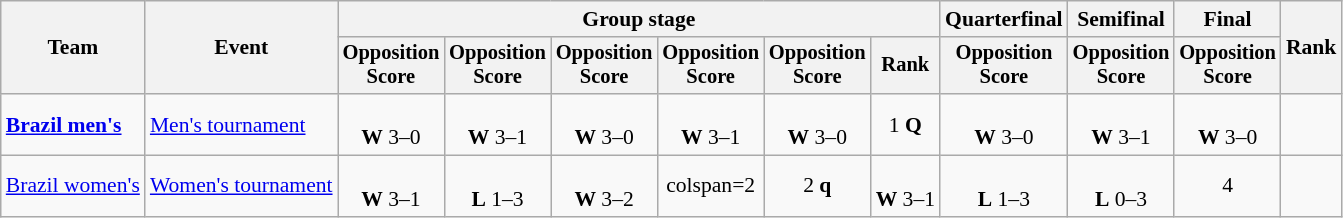<table class="wikitable" style="font-size:90%">
<tr>
<th rowspan=2>Team</th>
<th rowspan=2>Event</th>
<th colspan=6>Group stage</th>
<th>Quarterfinal</th>
<th>Semifinal</th>
<th>Final</th>
<th rowspan=2>Rank</th>
</tr>
<tr style="font-size:95%">
<th>Opposition<br>Score</th>
<th>Opposition<br>Score</th>
<th>Opposition<br>Score</th>
<th>Opposition<br>Score</th>
<th>Opposition<br>Score</th>
<th>Rank</th>
<th>Opposition<br>Score</th>
<th>Opposition<br>Score</th>
<th>Opposition<br>Score</th>
</tr>
<tr align=center>
<td align=left><strong><a href='#'>Brazil men's</a></strong></td>
<td align=left><a href='#'>Men's tournament</a></td>
<td><br><strong>W</strong> 3–0</td>
<td><br><strong>W</strong> 3–1</td>
<td><br><strong>W</strong> 3–0</td>
<td><br><strong>W</strong> 3–1</td>
<td><br><strong>W</strong> 3–0</td>
<td>1 <strong>Q</strong></td>
<td><br><strong>W</strong> 3–0</td>
<td><br><strong>W</strong> 3–1</td>
<td><br><strong>W</strong> 3–0</td>
<td></td>
</tr>
<tr align=center>
<td align=left><a href='#'>Brazil women's</a></td>
<td align=left><a href='#'>Women's tournament</a></td>
<td><br><strong>W</strong> 3–1</td>
<td><br><strong>L</strong> 1–3</td>
<td><br><strong>W</strong> 3–2</td>
<td>colspan=2</td>
<td>2 <strong>q</strong></td>
<td><br><strong>W</strong> 3–1</td>
<td><br><strong>L</strong> 1–3</td>
<td><br><strong>L</strong> 0–3</td>
<td>4</td>
</tr>
</table>
